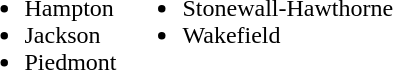<table border="0">
<tr>
<td valign="top"><br><ul><li>Hampton</li><li>Jackson</li><li>Piedmont</li></ul></td>
<td valign="top"><br><ul><li>Stonewall-Hawthorne</li><li>Wakefield</li></ul></td>
</tr>
</table>
